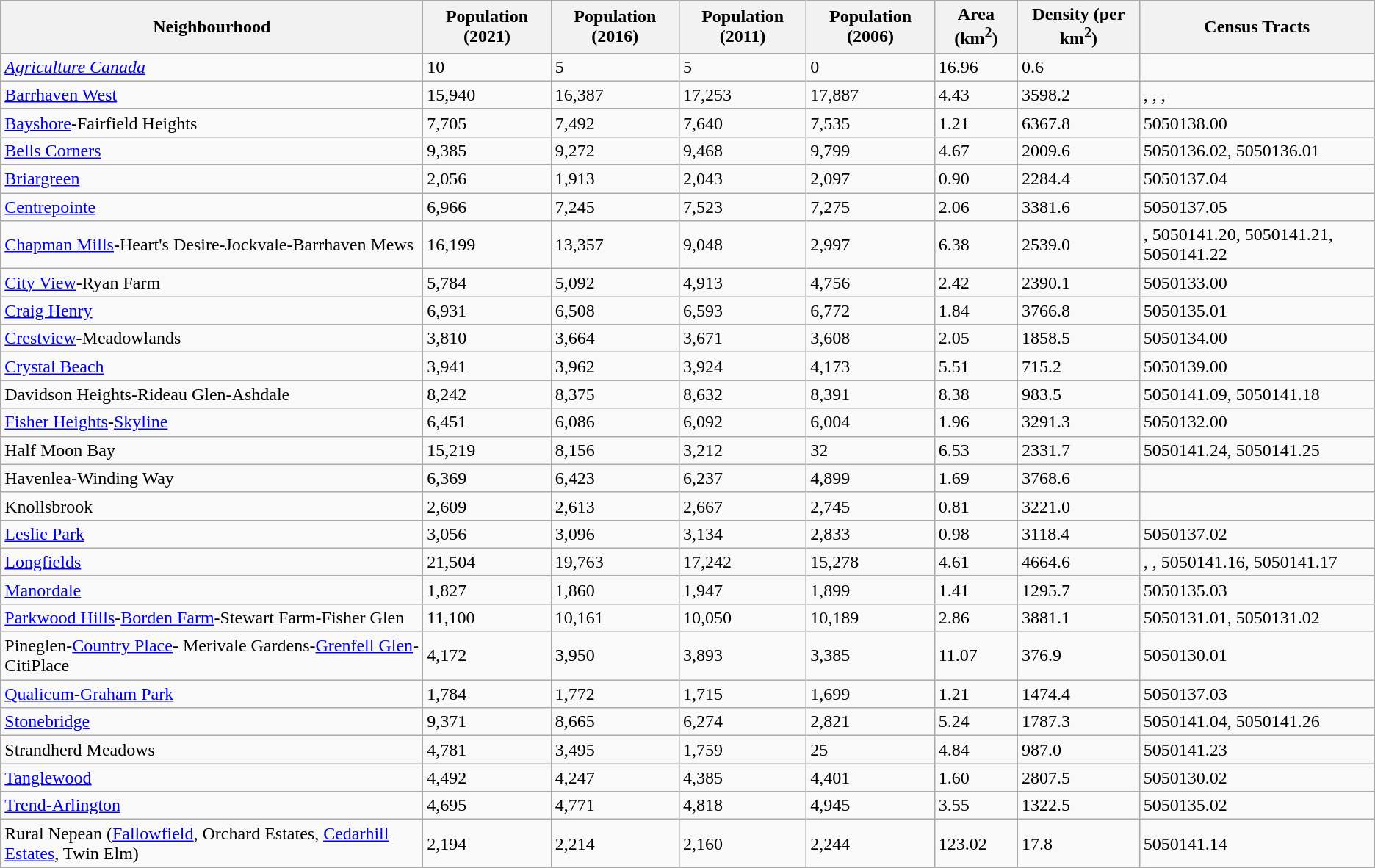<table class="wikitable sortable mw-collapsible mw-collapsed">
<tr>
<th>Neighbourhood</th>
<th>Population (2021)</th>
<th>Population (2016)</th>
<th>Population (2011)</th>
<th>Population (2006)</th>
<th>Area (km<sup>2</sup>)</th>
<th>Density (per km<sup>2</sup>)</th>
<th>Census Tracts</th>
</tr>
<tr>
<td><em><a href='#'>Agriculture Canada</a></em></td>
<td>10</td>
<td>5</td>
<td>5</td>
<td>0</td>
<td>16.96</td>
<td>0.6</td>
<td></td>
</tr>
<tr>
<td><a href='#'>Barrhaven West</a></td>
<td>15,940</td>
<td>16,387</td>
<td>17,253</td>
<td>17,887</td>
<td>4.43</td>
<td>3598.2</td>
<td>, , , </td>
</tr>
<tr>
<td><a href='#'>Bayshore</a>-Fairfield Heights</td>
<td>7,705</td>
<td>7,492</td>
<td>7,640</td>
<td>7,535</td>
<td>1.21</td>
<td>6367.8</td>
<td>5050138.00</td>
</tr>
<tr>
<td><a href='#'>Bells Corners</a></td>
<td>9,385</td>
<td>9,272</td>
<td>9,468</td>
<td>9,799</td>
<td>4.67</td>
<td>2009.6</td>
<td>5050136.02, 5050136.01</td>
</tr>
<tr>
<td><a href='#'>Briargreen</a></td>
<td>2,056</td>
<td>1,913</td>
<td>2,043</td>
<td>2,097</td>
<td>0.90</td>
<td>2284.4</td>
<td>5050137.04</td>
</tr>
<tr>
<td><a href='#'>Centrepointe</a></td>
<td>6,966</td>
<td>7,245</td>
<td>7,523</td>
<td>7,275</td>
<td>2.06</td>
<td>3381.6</td>
<td>5050137.05</td>
</tr>
<tr>
<td><a href='#'>Chapman Mills</a>-Heart's Desire-Jockvale-Barrhaven Mews</td>
<td>16,199</td>
<td>13,357</td>
<td>9,048</td>
<td>2,997</td>
<td>6.38</td>
<td>2539.0</td>
<td>, 5050141.20, 5050141.21, 5050141.22</td>
</tr>
<tr>
<td><a href='#'>City View</a>-Ryan Farm</td>
<td>5,784</td>
<td>5,092</td>
<td>4,913</td>
<td>4,756</td>
<td>2.42</td>
<td>2390.1</td>
<td>5050133.00</td>
</tr>
<tr>
<td><a href='#'>Craig Henry</a></td>
<td>6,931</td>
<td>6,508</td>
<td>6,593</td>
<td>6,772</td>
<td>1.84</td>
<td>3766.8</td>
<td>5050135.01</td>
</tr>
<tr>
<td><a href='#'>Crestview</a>-Meadowlands</td>
<td>3,810</td>
<td>3,664</td>
<td>3,671</td>
<td>3,608</td>
<td>2.05</td>
<td>1858.5</td>
<td>5050134.00</td>
</tr>
<tr>
<td><a href='#'>Crystal Beach</a></td>
<td>3,941</td>
<td>3,962</td>
<td>3,924</td>
<td>4,173</td>
<td>5.51</td>
<td>715.2</td>
<td>5050139.00</td>
</tr>
<tr>
<td>Davidson Heights-Rideau Glen-Ashdale</td>
<td>8,242</td>
<td>8,375</td>
<td>8,632</td>
<td>8,391</td>
<td>8.38</td>
<td>983.5</td>
<td>5050141.09, 5050141.18</td>
</tr>
<tr>
<td><a href='#'>Fisher Heights</a>-<a href='#'>Skyline</a></td>
<td>6,451</td>
<td>6,086</td>
<td>6,092</td>
<td>6,004</td>
<td>1.96</td>
<td>3291.3</td>
<td>5050132.00</td>
</tr>
<tr>
<td>Half Moon Bay</td>
<td>15,219</td>
<td>8,156</td>
<td>3,212</td>
<td>32</td>
<td>6.53</td>
<td>2331.7</td>
<td>5050141.24, 5050141.25</td>
</tr>
<tr>
<td>Havenlea-Winding Way</td>
<td>6,369</td>
<td>6,423</td>
<td>6,237</td>
<td>4,899</td>
<td>1.69</td>
<td>3768.6</td>
<td></td>
</tr>
<tr>
<td>Knollsbrook</td>
<td>2,609</td>
<td>2,613</td>
<td>2,667</td>
<td>2,745</td>
<td>0.81</td>
<td>3221.0</td>
<td></td>
</tr>
<tr>
<td><a href='#'>Leslie Park</a></td>
<td>3,056</td>
<td>3,096</td>
<td>3,134</td>
<td>2,833</td>
<td>0.98</td>
<td>3118.4</td>
<td>5050137.02</td>
</tr>
<tr>
<td><a href='#'>Longfields</a></td>
<td>21,504</td>
<td>19,763</td>
<td>17,242</td>
<td>15,278</td>
<td>4.61</td>
<td>4664.6</td>
<td>, , 5050141.16, 5050141.17</td>
</tr>
<tr>
<td><a href='#'>Manordale</a></td>
<td>1,827</td>
<td>1,860</td>
<td>1,947</td>
<td>1,899</td>
<td>1.41</td>
<td>1295.7</td>
<td>5050135.03</td>
</tr>
<tr>
<td><a href='#'>Parkwood Hills</a>-<a href='#'>Borden Farm</a>-Stewart Farm-Fisher Glen</td>
<td>11,100</td>
<td>10,161</td>
<td>10,050</td>
<td>10,189</td>
<td>2.86</td>
<td>3881.1</td>
<td>5050131.01, 5050131.02</td>
</tr>
<tr>
<td>Pineglen-<a href='#'>Country Place</a>- Merivale Gardens-<a href='#'>Grenfell Glen</a>-CitiPlace</td>
<td>4,172</td>
<td>3,950</td>
<td>3,893</td>
<td>3,385</td>
<td>11.07</td>
<td>376.9</td>
<td>5050130.01</td>
</tr>
<tr>
<td><a href='#'>Qualicum-Graham Park</a></td>
<td>1,784</td>
<td>1,772</td>
<td>1,715</td>
<td>1,699</td>
<td>1.21</td>
<td>1474.4</td>
<td>5050137.03<br></td>
</tr>
<tr>
<td><a href='#'>Stonebridge</a></td>
<td>9,371</td>
<td>8,665</td>
<td>6,274</td>
<td>2,821</td>
<td>5.24</td>
<td>1787.3</td>
<td>5050141.04, 5050141.26</td>
</tr>
<tr>
<td>Strandherd Meadows</td>
<td>4,781</td>
<td>3,495</td>
<td>1,759</td>
<td>25</td>
<td>4.84</td>
<td>987.0</td>
<td>5050141.23</td>
</tr>
<tr>
<td><a href='#'>Tanglewood</a></td>
<td>4,492</td>
<td>4,247</td>
<td>4,385</td>
<td>4,401</td>
<td>1.60</td>
<td>2807.5</td>
<td>5050130.02</td>
</tr>
<tr>
<td><a href='#'>Trend-Arlington</a></td>
<td>4,695</td>
<td>4,771</td>
<td>4,818</td>
<td>4,945</td>
<td>3.55</td>
<td>1322.5</td>
<td>5050135.02</td>
</tr>
<tr>
<td>Rural Nepean (<a href='#'>Fallowfield</a>, Orchard Estates, <a href='#'>Cedarhill Estates</a>, Twin Elm)</td>
<td>2,194</td>
<td>2,214</td>
<td>2,160</td>
<td>2,244</td>
<td>123.02</td>
<td>17.8</td>
<td>5050141.14</td>
</tr>
</table>
